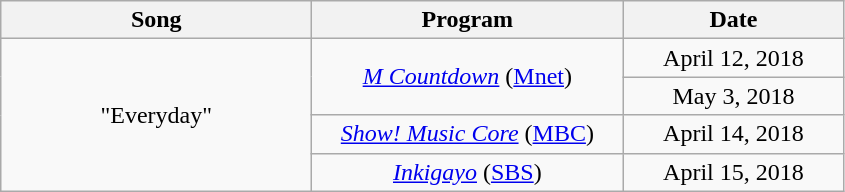<table class="wikitable" style="text-align:center">
<tr>
<th width="200">Song</th>
<th width="200">Program</th>
<th width="140">Date</th>
</tr>
<tr>
<td rowspan="4">"Everyday"</td>
<td rowspan="2"><em><a href='#'>M Countdown</a></em> (<a href='#'>Mnet</a>)</td>
<td>April 12, 2018</td>
</tr>
<tr>
<td>May 3, 2018</td>
</tr>
<tr>
<td><em><a href='#'>Show! Music Core</a></em> (<a href='#'>MBC</a>)</td>
<td>April 14, 2018</td>
</tr>
<tr>
<td><em><a href='#'>Inkigayo</a></em> (<a href='#'>SBS</a>)</td>
<td>April 15, 2018</td>
</tr>
</table>
